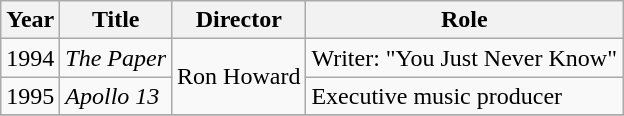<table class="wikitable sortable" border="1">
<tr>
<th>Year</th>
<th>Title</th>
<th>Director</th>
<th>Role</th>
</tr>
<tr>
<td>1994</td>
<td><em>The Paper</em></td>
<td rowspan="2">Ron Howard</td>
<td>Writer: "You Just Never Know"</td>
</tr>
<tr>
<td>1995</td>
<td><em>Apollo 13</em></td>
<td>Executive music producer</td>
</tr>
<tr>
</tr>
</table>
